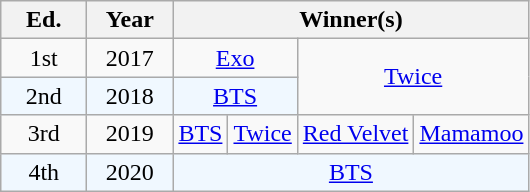<table class="wikitable" style="text-align: center">
<tr>
<th width="50">Ed.</th>
<th width="50">Year</th>
<th colspan="4">Winner(s)</th>
</tr>
<tr>
<td>1st</td>
<td>2017</td>
<td colspan="2"><a href='#'>Exo</a></td>
<td colspan="2" rowspan ="2"><a href='#'>Twice</a></td>
</tr>
<tr style="background:#f0f8ff;">
<td>2nd</td>
<td>2018</td>
<td colspan="2"><a href='#'>BTS</a></td>
</tr>
<tr>
<td>3rd</td>
<td>2019</td>
<td><a href='#'>BTS</a></td>
<td><a href='#'>Twice</a></td>
<td><a href='#'>Red Velvet</a></td>
<td><a href='#'>Mamamoo</a></td>
</tr>
<tr style="background:#f0f8ff;">
<td>4th</td>
<td>2020</td>
<td colspan="4"><a href='#'>BTS</a></td>
</tr>
</table>
